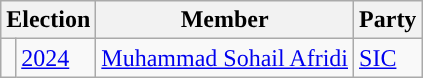<table class="wikitable">
<tr>
<th colspan="2">Election</th>
<th>Member</th>
<th>Party</th>
</tr>
<tr>
<td style="background-color: "></td>
<td><a href='#'>2024</a></td>
<td><a href='#'>Muhammad Sohail Afridi</a></td>
<td><a href='#'>SIC</a></td>
</tr>
</table>
